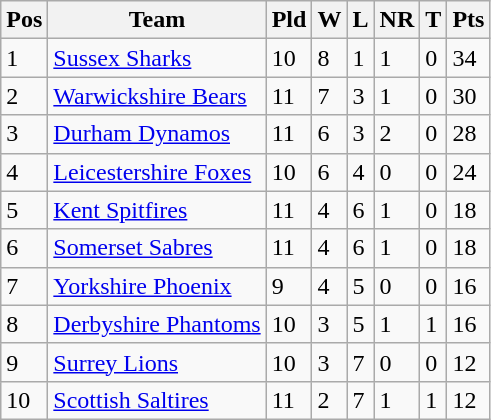<table class="wikitable">
<tr>
<th>Pos</th>
<th>Team</th>
<th>Pld</th>
<th>W</th>
<th>L</th>
<th>NR</th>
<th>T</th>
<th>Pts</th>
</tr>
<tr>
<td>1</td>
<td><a href='#'>Sussex Sharks</a></td>
<td>10</td>
<td>8</td>
<td>1</td>
<td>1</td>
<td>0</td>
<td>34</td>
</tr>
<tr>
<td>2</td>
<td><a href='#'>Warwickshire Bears</a></td>
<td>11</td>
<td>7</td>
<td>3</td>
<td>1</td>
<td>0</td>
<td>30</td>
</tr>
<tr>
<td>3</td>
<td><a href='#'>Durham Dynamos</a></td>
<td>11</td>
<td>6</td>
<td>3</td>
<td>2</td>
<td>0</td>
<td>28</td>
</tr>
<tr>
<td>4</td>
<td><a href='#'>Leicestershire Foxes</a></td>
<td>10</td>
<td>6</td>
<td>4</td>
<td>0</td>
<td>0</td>
<td>24</td>
</tr>
<tr>
<td>5</td>
<td><a href='#'>Kent Spitfires</a></td>
<td>11</td>
<td>4</td>
<td>6</td>
<td>1</td>
<td>0</td>
<td>18</td>
</tr>
<tr>
<td>6</td>
<td><a href='#'>Somerset Sabres</a></td>
<td>11</td>
<td>4</td>
<td>6</td>
<td>1</td>
<td>0</td>
<td>18</td>
</tr>
<tr>
<td>7</td>
<td><a href='#'>Yorkshire Phoenix</a></td>
<td>9</td>
<td>4</td>
<td>5</td>
<td>0</td>
<td>0</td>
<td>16</td>
</tr>
<tr>
<td>8</td>
<td><a href='#'>Derbyshire Phantoms</a></td>
<td>10</td>
<td>3</td>
<td>5</td>
<td>1</td>
<td>1</td>
<td>16</td>
</tr>
<tr>
<td>9</td>
<td><a href='#'>Surrey Lions</a></td>
<td>10</td>
<td>3</td>
<td>7</td>
<td>0</td>
<td>0</td>
<td>12</td>
</tr>
<tr>
<td>10</td>
<td><a href='#'>Scottish Saltires</a></td>
<td>11</td>
<td>2</td>
<td>7</td>
<td>1</td>
<td>1</td>
<td>12</td>
</tr>
</table>
